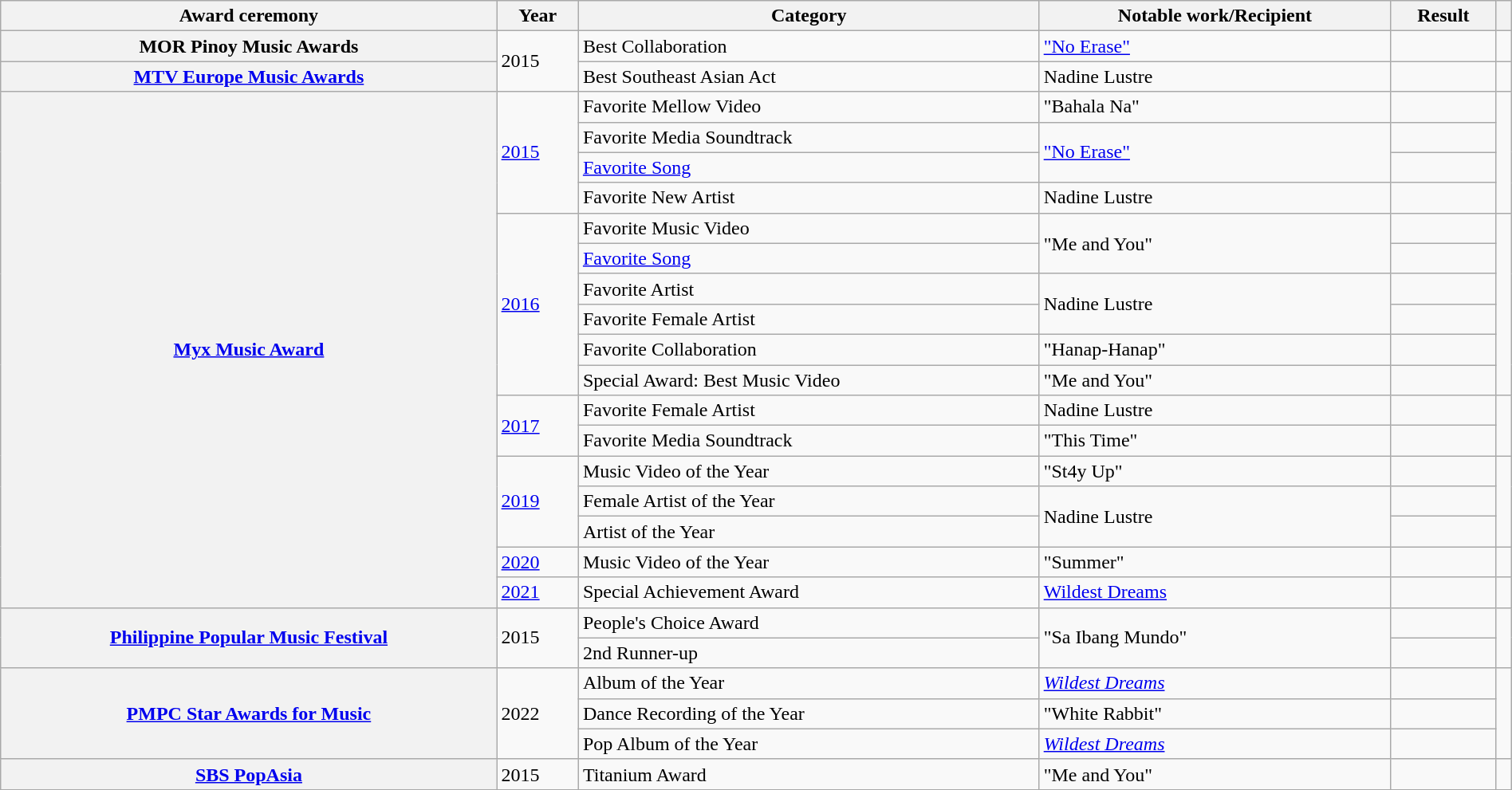<table class="wikitable plainrowheaders sortable"  style="width:100%">
<tr>
<th scope="col">Award ceremony</th>
<th scope="col">Year</th>
<th scope="col">Category</th>
<th scope="col">Notable work/Recipient</th>
<th scope="col">Result</th>
<th scope="col" class="unsortable"></th>
</tr>
<tr>
<th scope="row">MOR Pinoy Music Awards</th>
<td rowspan="2">2015</td>
<td>Best Collaboration</td>
<td><a href='#'>"No Erase"</a> <br> </td>
<td></td>
<td></td>
</tr>
<tr>
<th scope="row"><a href='#'>MTV Europe Music Awards</a></th>
<td>Best Southeast Asian Act</td>
<td>Nadine Lustre</td>
<td></td>
<td></td>
</tr>
<tr>
<th scope="row" rowspan="17"><a href='#'>Myx Music Award</a></th>
<td rowspan="4"><a href='#'>2015</a></td>
<td>Favorite Mellow Video</td>
<td>"Bahala Na"</td>
<td></td>
<td rowspan="4"></td>
</tr>
<tr>
<td>Favorite Media Soundtrack</td>
<td rowspan="2"><a href='#'>"No Erase"</a> <br> </td>
<td></td>
</tr>
<tr>
<td><a href='#'>Favorite Song</a></td>
<td></td>
</tr>
<tr>
<td>Favorite New Artist</td>
<td>Nadine Lustre</td>
<td></td>
</tr>
<tr>
<td rowspan="6"><a href='#'>2016</a></td>
<td>Favorite Music Video</td>
<td rowspan="2">"Me and You"</td>
<td></td>
<td rowspan="6"></td>
</tr>
<tr>
<td><a href='#'>Favorite Song</a></td>
<td></td>
</tr>
<tr>
<td>Favorite Artist</td>
<td rowspan="2">Nadine Lustre</td>
<td></td>
</tr>
<tr>
<td>Favorite Female Artist</td>
<td></td>
</tr>
<tr>
<td>Favorite Collaboration</td>
<td>"Hanap-Hanap" <br> </td>
<td></td>
</tr>
<tr>
<td>Special Award: Best Music Video</td>
<td>"Me and You"</td>
<td></td>
</tr>
<tr>
<td rowspan="2"><a href='#'>2017</a></td>
<td>Favorite Female Artist</td>
<td>Nadine Lustre</td>
<td></td>
<td rowspan="2"></td>
</tr>
<tr>
<td>Favorite Media Soundtrack</td>
<td>"This Time" <br> </td>
<td></td>
</tr>
<tr>
<td rowspan="3"><a href='#'>2019</a></td>
<td>Music Video of the Year</td>
<td>"St4y Up"</td>
<td></td>
<td rowspan="3"></td>
</tr>
<tr>
<td>Female Artist of the Year</td>
<td rowspan="2">Nadine Lustre</td>
<td></td>
</tr>
<tr>
<td>Artist of the Year</td>
<td></td>
</tr>
<tr>
<td><a href='#'>2020</a></td>
<td>Music Video of the Year</td>
<td>"Summer" <br> </td>
<td></td>
<td></td>
</tr>
<tr>
<td><a href='#'>2021</a></td>
<td>Special Achievement Award</td>
<td><a href='#'>Wildest Dreams</a></td>
<td></td>
<td></td>
</tr>
<tr>
<th scope="row" rowspan="2"><a href='#'>Philippine Popular Music Festival</a></th>
<td rowspan="2">2015</td>
<td>People's Choice Award</td>
<td rowspan="2">"Sa Ibang Mundo"</td>
<td></td>
<td rowspan="2"></td>
</tr>
<tr>
<td>2nd Runner-up</td>
<td></td>
</tr>
<tr>
<th scope="row" rowspan="3"><a href='#'>PMPC Star Awards for Music</a></th>
<td rowspan="3">2022</td>
<td>Album of the Year</td>
<td><em><a href='#'>Wildest Dreams</a></em></td>
<td></td>
<td rowspan="3"></td>
</tr>
<tr>
<td>Dance Recording of the Year</td>
<td>"White Rabbit"</td>
<td></td>
</tr>
<tr>
<td>Pop Album of the Year</td>
<td><em><a href='#'>Wildest Dreams</a></em></td>
<td></td>
</tr>
<tr>
<th scope="row"><a href='#'>SBS PopAsia</a></th>
<td>2015</td>
<td>Titanium Award</td>
<td>"Me and You"</td>
<td></td>
<td></td>
</tr>
<tr>
</tr>
</table>
